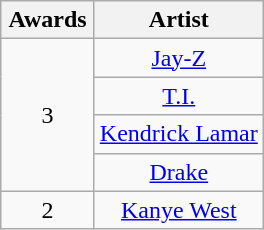<table class="wikitable" rowspan="2" style="text-align:center;">
<tr>
<th scope="col" style="width:55px;">Awards</th>
<th scope="col" style="text-align:center;">Artist</th>
</tr>
<tr>
<td rowspan="4">3</td>
<td><a href='#'>Jay-Z</a></td>
</tr>
<tr>
<td><a href='#'>T.I.</a></td>
</tr>
<tr>
<td><a href='#'>Kendrick Lamar</a></td>
</tr>
<tr>
<td><a href='#'>Drake</a></td>
</tr>
<tr>
<td rowspan="1">2</td>
<td><a href='#'>Kanye West</a></td>
</tr>
</table>
